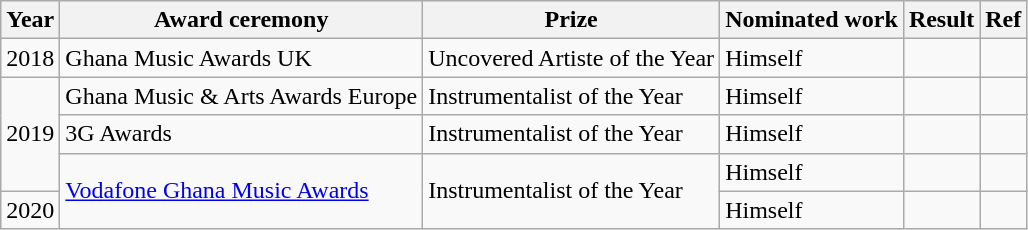<table class="wikitable">
<tr>
<th>Year</th>
<th>Award ceremony</th>
<th>Prize</th>
<th>Nominated work</th>
<th>Result</th>
<th>Ref</th>
</tr>
<tr>
<td>2018</td>
<td>Ghana Music Awards UK</td>
<td>Uncovered Artiste of the Year</td>
<td>Himself</td>
<td></td>
<td></td>
</tr>
<tr>
<td rowspan="3">2019</td>
<td>Ghana Music & Arts Awards Europe</td>
<td>Instrumentalist of the Year</td>
<td>Himself</td>
<td></td>
<td></td>
</tr>
<tr>
<td>3G Awards</td>
<td>Instrumentalist of the Year</td>
<td>Himself</td>
<td></td>
<td></td>
</tr>
<tr>
<td rowspan="2"><a href='#'>Vodafone Ghana Music Awards</a></td>
<td rowspan="2">Instrumentalist of the Year</td>
<td>Himself</td>
<td></td>
<td></td>
</tr>
<tr>
<td>2020</td>
<td>Himself</td>
<td></td>
<td></td>
</tr>
</table>
